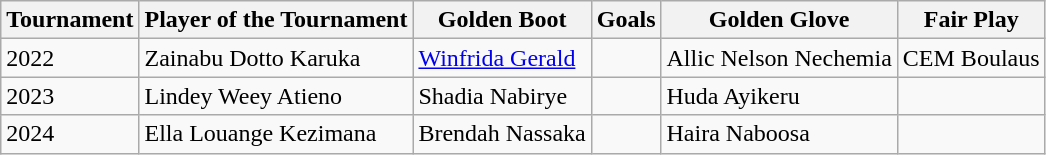<table class="wikitable">
<tr>
<th>Tournament</th>
<th>Player of the Tournament</th>
<th>Golden Boot</th>
<th>Goals</th>
<th>Golden Glove</th>
<th>Fair Play</th>
</tr>
<tr>
<td>2022</td>
<td> Zainabu Dotto Karuka</td>
<td><a href='#'>Winfrida Gerald</a></td>
<td></td>
<td> Allic Nelson Nechemia</td>
<td> CEM Boulaus</td>
</tr>
<tr>
<td>2023</td>
<td> Lindey Weey Atieno</td>
<td> Shadia Nabirye</td>
<td></td>
<td> Huda Ayikeru</td>
<td></td>
</tr>
<tr>
<td>2024</td>
<td> Ella Louange Kezimana</td>
<td> Brendah Nassaka</td>
<td></td>
<td> Haira Naboosa</td>
<td></td>
</tr>
</table>
